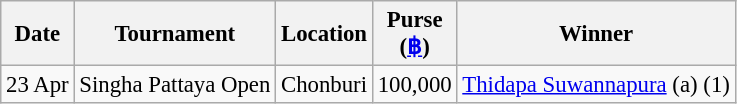<table class="wikitable" style="font-size:95%">
<tr>
<th>Date</th>
<th>Tournament</th>
<th>Location</th>
<th>Purse<br>(<a href='#'>฿</a>)</th>
<th>Winner</th>
</tr>
<tr>
<td>23 Apr</td>
<td>Singha Pattaya Open</td>
<td>Chonburi</td>
<td align=right>100,000</td>
<td> <a href='#'>Thidapa Suwannapura</a> (a) (1)</td>
</tr>
</table>
